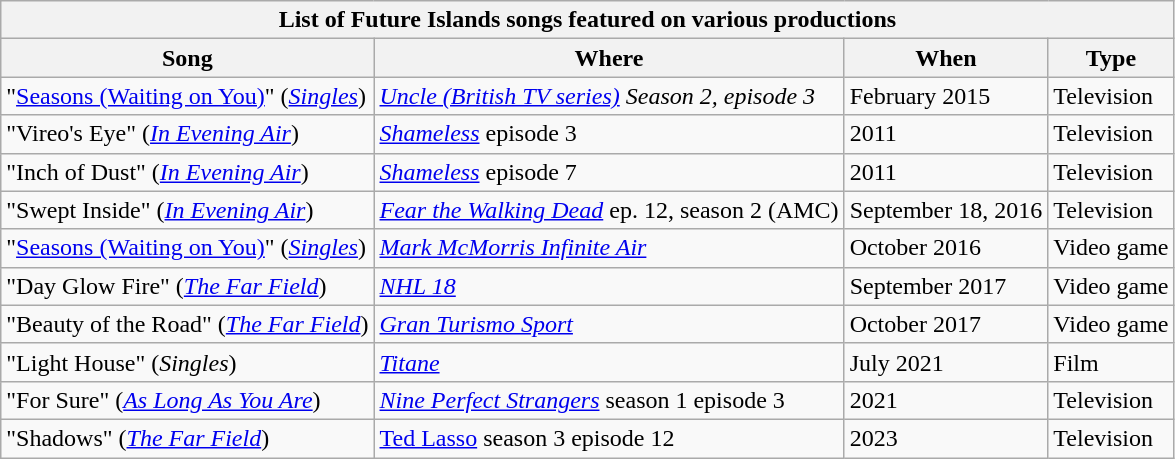<table class="wikitable">
<tr>
<th colspan=5>List of Future Islands songs featured on various productions</th>
</tr>
<tr>
<th>Song</th>
<th>Where</th>
<th>When</th>
<th>Type</th>
</tr>
<tr>
<td>"<a href='#'>Seasons (Waiting on You)</a>" (<em><a href='#'>Singles</a></em>)</td>
<td><em><a href='#'>Uncle (British TV series)</a> Season 2, episode 3</em></td>
<td>February 2015</td>
<td>Television</td>
</tr>
<tr>
<td>"Vireo's Eye" (<em><a href='#'>In Evening Air</a></em>)</td>
<td><em><a href='#'>Shameless</a></em> episode 3 </td>
<td>2011</td>
<td>Television</td>
</tr>
<tr>
<td>"Inch of Dust" (<em><a href='#'>In Evening Air</a></em>)</td>
<td><em><a href='#'>Shameless</a></em> episode 7 </td>
<td>2011</td>
<td>Television</td>
</tr>
<tr>
<td>"Swept Inside" (<em><a href='#'>In Evening Air</a></em>)</td>
<td><em><a href='#'>Fear the Walking Dead</a></em> ep. 12, season 2 (AMC)</td>
<td>September 18, 2016</td>
<td>Television</td>
</tr>
<tr>
<td>"<a href='#'>Seasons (Waiting on You)</a>" (<em><a href='#'>Singles</a></em>)</td>
<td><em><a href='#'>Mark McMorris Infinite Air</a></em></td>
<td>October 2016</td>
<td>Video game</td>
</tr>
<tr>
<td>"Day Glow Fire" (<em><a href='#'>The Far Field</a></em>)</td>
<td><em><a href='#'>NHL 18</a></em></td>
<td>September 2017</td>
<td>Video game</td>
</tr>
<tr>
<td>"Beauty of the Road" (<em><a href='#'>The Far Field</a></em>)</td>
<td><em><a href='#'>Gran Turismo Sport</a></em></td>
<td>October 2017</td>
<td>Video game</td>
</tr>
<tr>
<td>"Light House" (<em>Singles</em>)</td>
<td><em><a href='#'>Titane</a></em></td>
<td>July 2021</td>
<td>Film</td>
</tr>
<tr>
<td>"For Sure" (<em><a href='#'>As Long As You Are</a></em>)</td>
<td><em><a href='#'>Nine Perfect Strangers</a></em> season 1 episode 3 </td>
<td>2021</td>
<td>Television</td>
</tr>
<tr>
<td>"Shadows" (<em><a href='#'>The Far Field</a></em>)</td>
<td><a href='#'>Ted Lasso</a> season 3 episode 12</td>
<td>2023</td>
<td>Television</td>
</tr>
</table>
